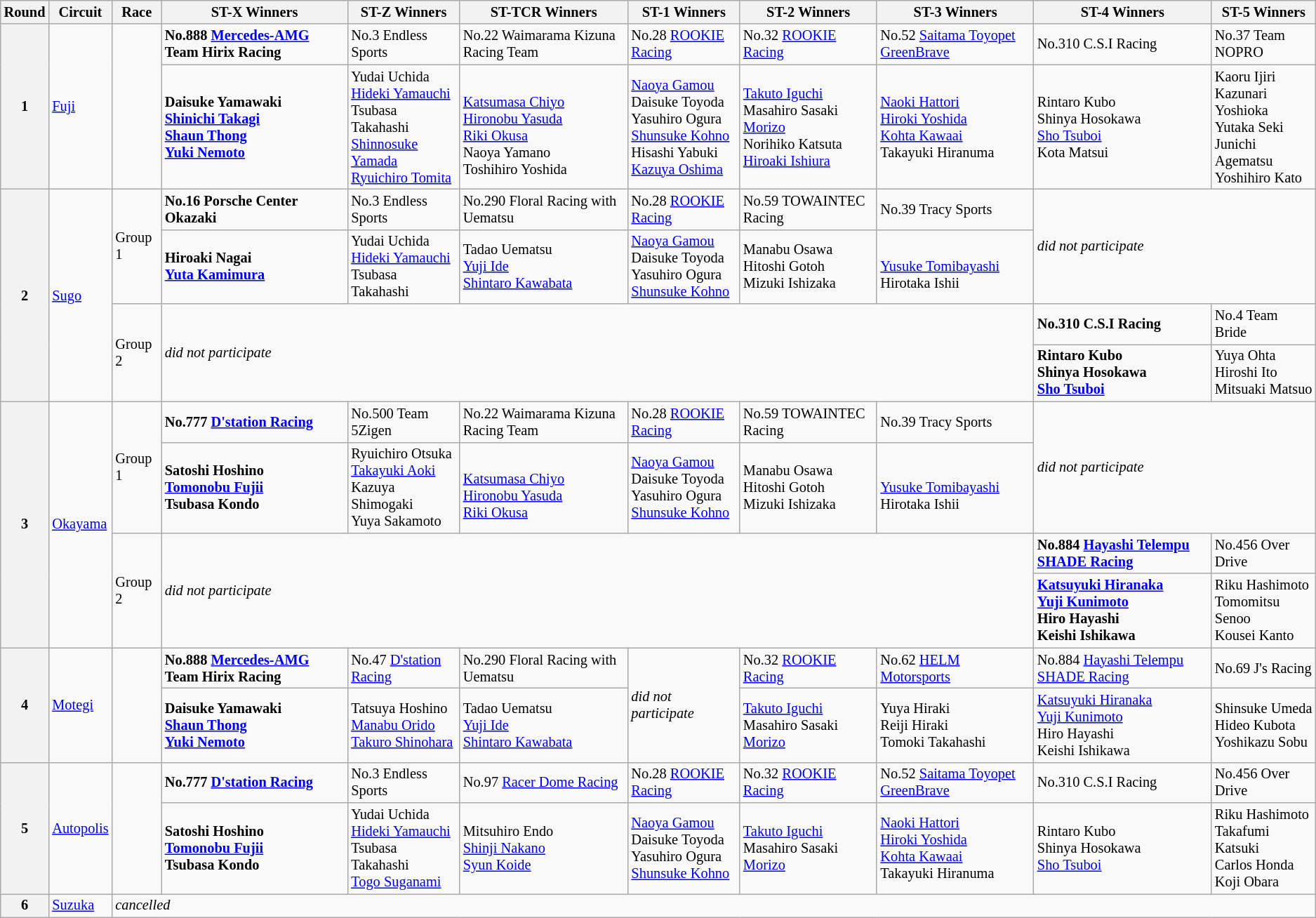<table class="wikitable" style="font-size: 85%">
<tr>
<th>Round</th>
<th>Circuit</th>
<th>Race</th>
<th>ST-X Winners</th>
<th>ST-Z Winners</th>
<th>ST-TCR Winners</th>
<th>ST-1 Winners</th>
<th>ST-2 Winners</th>
<th>ST-3 Winners</th>
<th>ST-4 Winners</th>
<th>ST-5 Winners</th>
</tr>
<tr>
<th rowspan="2">1</th>
<td rowspan="2"><a href='#'>Fuji</a></td>
<td rowspan="2"></td>
<td><strong>No.888 <a href='#'>Mercedes-AMG</a> Team Hirix Racing</strong></td>
<td>No.3 Endless Sports</td>
<td>No.22 Waimarama Kizuna Racing Team</td>
<td>No.28 <a href='#'>ROOKIE Racing</a></td>
<td>No.32 <a href='#'>ROOKIE Racing</a></td>
<td>No.52 <a href='#'>Saitama Toyopet GreenBrave</a></td>
<td>No.310 C.S.I Racing</td>
<td>No.37 Team NOPRO</td>
</tr>
<tr>
<td><strong> Daisuke Yamawaki<br> <a href='#'>Shinichi Takagi</a><br> <a href='#'>Shaun Thong</a><br> <a href='#'>Yuki Nemoto</a></strong></td>
<td> Yudai Uchida<br> <a href='#'>Hideki Yamauchi</a><br> Tsubasa Takahashi<br> <a href='#'>Shinnosuke Yamada</a><br> <a href='#'>Ryuichiro Tomita</a></td>
<td> <br> <a href='#'>Katsumasa Chiyo</a><br> <a href='#'>Hironobu Yasuda</a><br> <a href='#'>Riki Okusa</a><br> Naoya Yamano<br> Toshihiro Yoshida</td>
<td> <a href='#'>Naoya Gamou</a><br> Daisuke Toyoda<br> Yasuhiro Ogura<br> <a href='#'>Shunsuke Kohno</a><br> Hisashi Yabuki<br> <a href='#'>Kazuya Oshima</a></td>
<td> <a href='#'>Takuto Iguchi</a><br> Masahiro Sasaki<br> <a href='#'>Morizo</a><br> Norihiko Katsuta<br> <a href='#'>Hiroaki Ishiura</a></td>
<td> <a href='#'>Naoki Hattori</a><br> <a href='#'>Hiroki Yoshida</a><br> <a href='#'>Kohta Kawaai</a><br> Takayuki Hiranuma</td>
<td> Rintaro Kubo<br> Shinya Hosokawa<br> <a href='#'>Sho Tsuboi</a><br> Kota Matsui</td>
<td> Kaoru Ijiri<br> Kazunari Yoshioka<br> Yutaka Seki<br> Junichi Agematsu<br> Yoshihiro Kato</td>
</tr>
<tr>
<th rowspan="4">2</th>
<td rowspan="4"><a href='#'>Sugo</a></td>
<td rowspan="2">Group 1</td>
<td><strong>No.16 Porsche Center Okazaki</strong></td>
<td>No.3 Endless Sports</td>
<td>No.290 Floral Racing with Uematsu</td>
<td>No.28 <a href='#'>ROOKIE Racing</a></td>
<td>No.59 TOWAINTEC Racing</td>
<td>No.39 Tracy Sports</td>
<td colspan="2" rowspan="2"><em>did not participate</em></td>
</tr>
<tr>
<td><strong> Hiroaki Nagai<br> <a href='#'>Yuta Kamimura</a></strong></td>
<td> Yudai Uchida<br> <a href='#'>Hideki Yamauchi</a><br> Tsubasa Takahashi</td>
<td> Tadao Uematsu<br> <a href='#'>Yuji Ide</a><br> <a href='#'>Shintaro Kawabata</a></td>
<td> <a href='#'>Naoya Gamou</a><br> Daisuke Toyoda<br> Yasuhiro Ogura<br> <a href='#'>Shunsuke Kohno</a></td>
<td> Manabu Osawa<br> Hitoshi Gotoh<br> Mizuki Ishizaka</td>
<td> <br> <a href='#'>Yusuke Tomibayashi</a><br> Hirotaka Ishii</td>
</tr>
<tr>
<td rowspan="2">Group 2</td>
<td colspan="6" rowspan="2"><em>did not participate</em></td>
<td><strong>No.310 C.S.I Racing</strong></td>
<td>No.4 Team Bride</td>
</tr>
<tr>
<td><strong> Rintaro Kubo<br> Shinya Hosokawa<br> <a href='#'>Sho Tsuboi</a></strong></td>
<td> Yuya Ohta<br> Hiroshi Ito<br> Mitsuaki Matsuo</td>
</tr>
<tr>
<th rowspan="4">3</th>
<td rowspan="4"><a href='#'>Okayama</a></td>
<td rowspan="2">Group 1</td>
<td><strong>No.777 <a href='#'>D'station Racing</a></strong></td>
<td>No.500 Team 5Zigen</td>
<td>No.22 Waimarama Kizuna Racing Team</td>
<td>No.28 <a href='#'>ROOKIE Racing</a></td>
<td>No.59 TOWAINTEC Racing</td>
<td>No.39 Tracy Sports</td>
<td colspan="2" rowspan="2"><em>did not participate</em></td>
</tr>
<tr>
<td><strong> Satoshi Hoshino<br> <a href='#'>Tomonobu Fujii</a><br> Tsubasa Kondo</strong></td>
<td> Ryuichiro Otsuka<br> <a href='#'>Takayuki Aoki</a><br> Kazuya Shimogaki<br> Yuya Sakamoto</td>
<td> <br> <a href='#'>Katsumasa Chiyo</a><br> <a href='#'>Hironobu Yasuda</a><br> <a href='#'>Riki Okusa</a></td>
<td> <a href='#'>Naoya Gamou</a><br> Daisuke Toyoda<br> Yasuhiro Ogura<br> <a href='#'>Shunsuke Kohno</a></td>
<td> Manabu Osawa<br> Hitoshi Gotoh<br> Mizuki Ishizaka</td>
<td> <br> <a href='#'>Yusuke Tomibayashi</a><br> Hirotaka Ishii</td>
</tr>
<tr>
<td rowspan="2">Group 2</td>
<td colspan="6" rowspan="2"><em>did not participate</em></td>
<td><strong>No.884 <a href='#'>Hayashi Telempu SHADE Racing</a></strong></td>
<td>No.456 Over Drive</td>
</tr>
<tr>
<td><strong> <a href='#'>Katsuyuki Hiranaka</a><br> <a href='#'>Yuji Kunimoto</a><br> Hiro Hayashi<br> Keishi Ishikawa</strong></td>
<td> Riku Hashimoto<br> Tomomitsu Senoo<br> Kousei Kanto</td>
</tr>
<tr>
<th rowspan="2">4</th>
<td rowspan="2"><a href='#'>Motegi</a></td>
<td rowspan="2"></td>
<td><strong>No.888 <a href='#'>Mercedes-AMG</a> Team Hirix Racing</strong></td>
<td>No.47 <a href='#'>D'station Racing</a></td>
<td>No.290 Floral Racing with Uematsu</td>
<td rowspan="2"><em>did not participate</em></td>
<td>No.32 <a href='#'>ROOKIE Racing</a></td>
<td>No.62 <a href='#'>HELM Motorsports</a></td>
<td>No.884 <a href='#'>Hayashi Telempu SHADE Racing</a></td>
<td>No.69 J's Racing</td>
</tr>
<tr>
<td><strong> Daisuke Yamawaki<br> <a href='#'>Shaun Thong</a><br> <a href='#'>Yuki Nemoto</a></strong></td>
<td> Tatsuya Hoshino<br> <a href='#'>Manabu Orido</a><br> <a href='#'>Takuro Shinohara</a></td>
<td> Tadao Uematsu<br> <a href='#'>Yuji Ide</a><br> <a href='#'>Shintaro Kawabata</a></td>
<td> <a href='#'>Takuto Iguchi</a><br> Masahiro Sasaki<br> <a href='#'>Morizo</a></td>
<td> Yuya Hiraki<br> Reiji Hiraki<br> Tomoki Takahashi</td>
<td> <a href='#'>Katsuyuki Hiranaka</a><br> <a href='#'>Yuji Kunimoto</a><br> Hiro Hayashi<br> Keishi Ishikawa</td>
<td> Shinsuke Umeda<br> Hideo Kubota<br> Yoshikazu Sobu</td>
</tr>
<tr>
<th rowspan="2">5</th>
<td rowspan="2"><a href='#'>Autopolis</a></td>
<td rowspan="2"></td>
<td><strong>No.777 <a href='#'>D'station Racing</a></strong></td>
<td>No.3 Endless Sports</td>
<td>No.97 <a href='#'>Racer Dome Racing</a></td>
<td>No.28 <a href='#'>ROOKIE Racing</a></td>
<td>No.32 <a href='#'>ROOKIE Racing</a></td>
<td>No.52 <a href='#'>Saitama Toyopet GreenBrave</a></td>
<td>No.310 C.S.I Racing</td>
<td>No.456 Over Drive</td>
</tr>
<tr>
<td><strong> Satoshi Hoshino<br> <a href='#'>Tomonobu Fujii</a><br> Tsubasa Kondo</strong></td>
<td> Yudai Uchida<br> <a href='#'>Hideki Yamauchi</a><br> Tsubasa Takahashi<br> <a href='#'>Togo Suganami</a></td>
<td> Mitsuhiro Endo<br> <a href='#'>Shinji Nakano</a><br> <a href='#'>Syun Koide</a></td>
<td> <a href='#'>Naoya Gamou</a><br> Daisuke Toyoda<br> Yasuhiro Ogura<br> <a href='#'>Shunsuke Kohno</a></td>
<td> <a href='#'>Takuto Iguchi</a><br> Masahiro Sasaki<br> <a href='#'>Morizo</a></td>
<td> <a href='#'>Naoki Hattori</a><br> <a href='#'>Hiroki Yoshida</a><br> <a href='#'>Kohta Kawaai</a><br> Takayuki Hiranuma</td>
<td> Rintaro Kubo<br> Shinya Hosokawa<br> <a href='#'>Sho Tsuboi</a></td>
<td> Riku Hashimoto<br> Takafumi Katsuki<br> Carlos Honda<br> Koji Obara</td>
</tr>
<tr>
<th>6</th>
<td><a href='#'>Suzuka</a></td>
<td colspan="9"><em>cancelled</em></td>
</tr>
</table>
